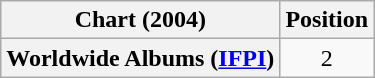<table class="wikitable sortable plainrowheaders" style="text-align:center">
<tr>
<th scope="col">Chart (2004)</th>
<th scope="col">Position</th>
</tr>
<tr>
<th scope="row">Worldwide Albums (<a href='#'>IFPI</a>)</th>
<td>2</td>
</tr>
</table>
